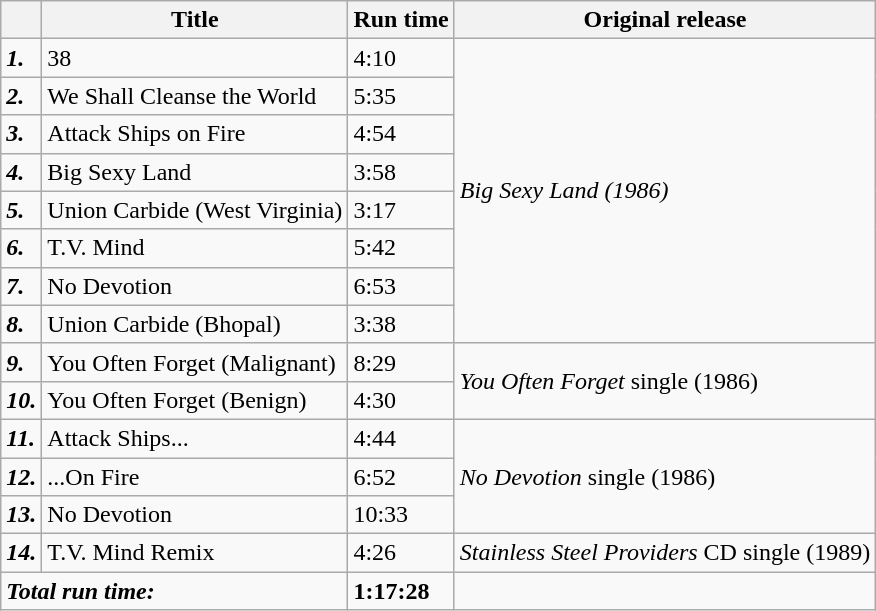<table class="wikitable sortable">
<tr>
<th></th>
<th>Title</th>
<th>Run time</th>
<th>Original release</th>
</tr>
<tr>
<td><strong><em>1.</em></strong></td>
<td>38</td>
<td>4:10</td>
<td rowspan="8"><em>Big Sexy Land (1986)</em></td>
</tr>
<tr>
<td><strong><em>2.</em></strong></td>
<td>We Shall Cleanse the World</td>
<td>5:35</td>
</tr>
<tr>
<td><strong><em>3.</em></strong></td>
<td>Attack Ships on Fire</td>
<td>4:54</td>
</tr>
<tr>
<td><strong><em>4.</em></strong></td>
<td>Big Sexy Land</td>
<td>3:58</td>
</tr>
<tr>
<td><strong><em>5.</em></strong></td>
<td>Union Carbide (West Virginia)</td>
<td>3:17</td>
</tr>
<tr>
<td><strong><em>6.</em></strong></td>
<td>T.V. Mind</td>
<td>5:42</td>
</tr>
<tr>
<td><strong><em>7.</em></strong></td>
<td>No Devotion</td>
<td>6:53</td>
</tr>
<tr>
<td><strong><em>8.</em></strong></td>
<td>Union Carbide (Bhopal)</td>
<td>3:38</td>
</tr>
<tr>
<td><strong><em>9.</em></strong></td>
<td>You Often Forget (Malignant)</td>
<td>8:29</td>
<td rowspan="2"><em>You Often Forget</em> single (1986)</td>
</tr>
<tr>
<td><strong><em>10.</em></strong></td>
<td>You Often Forget (Benign)</td>
<td>4:30</td>
</tr>
<tr>
<td><strong><em>11.</em></strong></td>
<td>Attack Ships...</td>
<td>4:44</td>
<td rowspan="3"><em>No Devotion</em> single (1986)</td>
</tr>
<tr>
<td><strong><em>12.</em></strong></td>
<td>...On Fire</td>
<td>6:52</td>
</tr>
<tr>
<td><strong><em>13.</em></strong></td>
<td>No Devotion</td>
<td>10:33</td>
</tr>
<tr>
<td><strong><em>14.</em></strong></td>
<td>T.V. Mind Remix</td>
<td>4:26</td>
<td><em>Stainless Steel Providers</em> CD single (1989)</td>
</tr>
<tr>
<td colspan="2"><strong><em>Total run time:</em></strong></td>
<td><strong>1:17:28</strong></td>
<td></td>
</tr>
</table>
